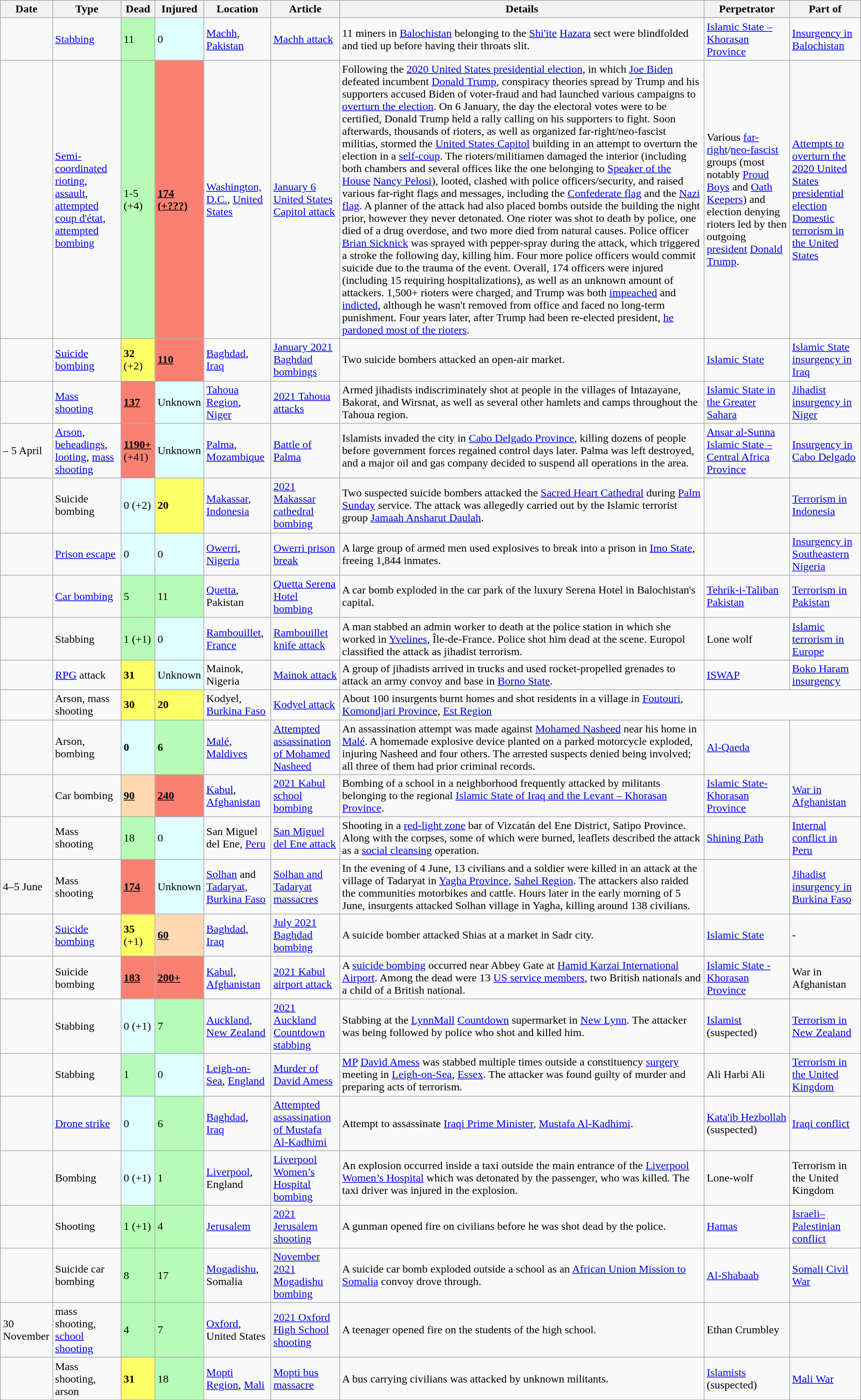<table class="wikitable sortable" id="terrorIncidents2020">
<tr>
<th>Date</th>
<th>Type</th>
<th data-sort-type="number">Dead</th>
<th data-sort-type="number">Injured</th>
<th>Location</th>
<th>Article</th>
<th class="unsortable">Details</th>
<th>Perpetrator</th>
<th>Part of</th>
</tr>
<tr>
<td></td>
<td><a href='#'>Stabbing</a></td>
<td style="background:#b6fcb6;text-align:left">11</td>
<td style="background:#E0FFFF;text-align:left">0</td>
<td><a href='#'>Machh</a>, <a href='#'>Pakistan</a></td>
<td><a href='#'>Machh attack</a></td>
<td>11 miners in <a href='#'>Balochistan</a> belonging to the <a href='#'>Shi'ite</a> <a href='#'>Hazara</a> sect were blindfolded and tied up before having their throats slit.</td>
<td><a href='#'>Islamic State – Khorasan Province</a></td>
<td><a href='#'>Insurgency in Balochistan</a></td>
</tr>
<tr>
<td></td>
<td><a href='#'>Semi-coordinated rioting</a>, <a href='#'>assault</a>, <a href='#'>attempted coup d'état</a>, <a href='#'>attempted bombing</a></td>
<td style="background:#B6FCB6;text-align:left">1-5 (+4)</td>
<td style="background:#FA8072;text-align:left"><u><strong>174 (+???)</strong></u></td>
<td><a href='#'>Washington, D.C.</a>, <a href='#'>United States</a></td>
<td><a href='#'>January 6 United States Capitol attack</a></td>
<td>Following the <a href='#'>2020 United States presidential election</a>, in which <a href='#'>Joe Biden</a> defeated incumbent <a href='#'>Donald Trump</a>, conspiracy theories spread by Trump and his supporters accused Biden of voter-fraud and had launched various campaigns to <a href='#'>overturn the election</a>. On 6 January, the day the electoral votes were to be certified, Donald Trump held a rally calling on his supporters to fight. Soon afterwards, thousands of rioters, as well as organized far-right/neo-fascist militias, stormed the <a href='#'>United States Capitol</a> building in an attempt to overturn the election in a <a href='#'>self-coup</a>. The rioters/militiamen damaged the interior (including both chambers and several offices like the one belonging to <a href='#'>Speaker of the House</a> <a href='#'>Nancy Pelosi</a>), looted, clashed with police officers/security, and raised various far-right flags and messages, including the <a href='#'>Confederate flag</a> and the <a href='#'>Nazi flag</a>. A planner of the attack had also placed bombs outside the building the night prior, however they never detonated. One rioter was shot to death by police, one died of a drug overdose, and two more died from natural causes. Police officer <a href='#'>Brian Sicknick</a> was sprayed with pepper-spray during the attack, which triggered a stroke the following day, killing him. Four more police officers would commit suicide due to the trauma of the event. Overall, 174 officers were injured (including 15 requiring hospitalizations), as well as an unknown amount of attackers. 1,500+ rioters were charged, and Trump was both <a href='#'>impeached</a> and <a href='#'>indicted</a>, although he wasn't removed from office and faced no long-term punishment. Four years later, after Trump had been re-elected president, <a href='#'>he pardoned most of the rioters</a>.</td>
<td>Various <a href='#'>far-right</a>/<a href='#'>neo-fascist</a> groups (most notably <a href='#'>Proud Boys</a> and <a href='#'>Oath Keepers</a>) and election denying rioters led by then outgoing <a href='#'>president</a> <a href='#'>Donald Trump</a>.</td>
<td><a href='#'>Attempts to overturn the 2020 United States presidential election</a><br><a href='#'>Domestic terrorism in the United States</a></td>
</tr>
<tr>
<td></td>
<td><a href='#'>Suicide bombing</a></td>
<td style="background:#FFFF66;text-align:left"><strong>32</strong> (+2)</td>
<td style="background:#FA8072;text-align:left"><u><strong>110</strong></u></td>
<td><a href='#'>Baghdad</a>, <a href='#'>Iraq</a></td>
<td><a href='#'>January 2021 Baghdad bombings</a></td>
<td>Two suicide bombers attacked an open-air market.</td>
<td><a href='#'>Islamic State</a></td>
<td><a href='#'>Islamic State insurgency in Iraq</a></td>
</tr>
<tr>
<td></td>
<td><a href='#'>Mass shooting</a></td>
<td style="background:#FA8072;text-align:left"><u><strong>137</strong></u></td>
<td style="background:#E0FFFF;text-align:left">Unknown</td>
<td><a href='#'>Tahoua Region</a>, <a href='#'>Niger</a></td>
<td><a href='#'>2021 Tahoua attacks</a></td>
<td>Armed jihadists indiscriminately shot at people in the villages of Intazayane, Bakorat, and Wirsnat, as well as several other hamlets and camps throughout the Tahoua region.</td>
<td><a href='#'>Islamic State in the Greater Sahara</a></td>
<td><a href='#'>Jihadist insurgency in Niger</a></td>
</tr>
<tr>
<td> – 5 April</td>
<td><a href='#'>Arson</a>, <a href='#'>beheadings</a>, <a href='#'>looting</a>, <a href='#'>mass shooting</a></td>
<td style="background:#FA8072;text-align:left"><u><strong>1190+</strong></u> (+41) </td>
<td style="background:#E0FFFF;text-align:left">Unknown</td>
<td><a href='#'>Palma</a>, <a href='#'>Mozambique</a></td>
<td><a href='#'>Battle of Palma</a></td>
<td>Islamists invaded the city in <a href='#'>Cabo Delgado Province</a>, killing dozens of people before government forces regained control days later. Palma was left destroyed, and a major oil and gas company decided to suspend all operations in the area.</td>
<td><a href='#'>Ansar al-Sunna</a><br><a href='#'>Islamic State – Central Africa Province</a></td>
<td><a href='#'>Insurgency in Cabo Delgado</a></td>
</tr>
<tr>
<td></td>
<td>Suicide bombing</td>
<td style="background:#E0FFFF;text-align:left">0 (+2)</td>
<td style="background:#FFFF66;text-align:left"><strong>20</strong></td>
<td><a href='#'>Makassar</a>, <a href='#'>Indonesia</a></td>
<td><a href='#'>2021 Makassar cathedral bombing</a></td>
<td>Two suspected suicide bombers attacked the <a href='#'>Sacred Heart Cathedral</a> during <a href='#'>Palm Sunday</a> service. The attack was allegedly carried out by the Islamic terrorist group <a href='#'>Jamaah Ansharut Daulah</a>.</td>
<td></td>
<td><a href='#'>Terrorism in Indonesia</a></td>
</tr>
<tr>
<td></td>
<td><a href='#'>Prison escape</a></td>
<td style="background:#E0FFFF;text-align:left">0</td>
<td style="background:#E0FFFF;text-align:left">0</td>
<td><a href='#'>Owerri</a>, <a href='#'>Nigeria</a></td>
<td><a href='#'>Owerri prison break</a></td>
<td>A large group of armed men used explosives to break into a prison in <a href='#'>Imo State</a>, freeing 1,844 inmates.</td>
<td></td>
<td><a href='#'>Insurgency in Southeastern Nigeria</a></td>
</tr>
<tr>
<td></td>
<td><a href='#'>Car bombing</a></td>
<td style="background:#B6FCB6;text-align:left">5</td>
<td style="background:#B6FCB6;text-align:left">11</td>
<td><a href='#'>Quetta</a>, Pakistan</td>
<td><a href='#'>Quetta Serena Hotel bombing</a></td>
<td>A car bomb exploded in the car park of the luxury Serena Hotel in Balochistan's capital.</td>
<td><a href='#'>Tehrik-i-Taliban Pakistan</a></td>
<td><a href='#'>Terrorism in Pakistan</a></td>
</tr>
<tr>
<td></td>
<td>Stabbing</td>
<td style="background:#B6FCB6;text-align:left">1 (+1)</td>
<td style="background:#E0FFFF;text-align:left">0</td>
<td><a href='#'>Rambouillet</a>, <a href='#'>France</a></td>
<td><a href='#'>Rambouillet knife attack</a></td>
<td>A man stabbed an admin worker to death at the police station in which she worked in <a href='#'>Yvelines</a>, Île-de-France. Police shot him dead at the scene. Europol classified the attack as jihadist terrorism.</td>
<td>Lone wolf</td>
<td><a href='#'>Islamic terrorism in Europe</a></td>
</tr>
<tr>
<td></td>
<td><a href='#'>RPG</a> attack</td>
<td style="background:#FFFF66;text-align:left"><strong>31</strong></td>
<td style="background:#E0FFFF;text-align:left">Unknown</td>
<td>Mainok, Nigeria</td>
<td><a href='#'>Mainok attack</a></td>
<td>A group of jihadists arrived in trucks and used rocket-propelled grenades to attack an army convoy and base in <a href='#'>Borno State</a>.</td>
<td><a href='#'>ISWAP</a></td>
<td><a href='#'>Boko Haram insurgency</a></td>
</tr>
<tr>
<td></td>
<td>Arson, mass shooting</td>
<td style="background:#FFFF66;text-align:left"><strong>30</strong></td>
<td style="background:#FFFF66;text-align:left"><strong>20</strong></td>
<td>Kodyel, <a href='#'>Burkina Faso</a></td>
<td><a href='#'>Kodyel attack</a></td>
<td>About 100 insurgents burnt homes and shot residents in a village in <a href='#'>Foutouri</a>, <a href='#'>Komondjari Province</a>, <a href='#'>Est Region</a></td>
</tr>
<tr>
<td></td>
<td>Arson, bombing</td>
<td style="background:#E0FFFF;text-align:left"><strong>0</strong></td>
<td style="background:#B6FCB6;text-align:left"><strong>6</strong></td>
<td><a href='#'>Malé</a>, <a href='#'>Maldives</a></td>
<td><a href='#'>Attempted assassination of Mohamed Nasheed</a></td>
<td>An assassination attempt was made against <a href='#'>Mohamed Nasheed</a> near his home in <a href='#'>Malé</a>. A homemade explosive device planted on a parked motorcycle exploded, injuring Nasheed and four others. The arrested suspects denied being involved; all three of them had prior criminal records.</td>
<td><a href='#'>Al-Qaeda</a></td>
<td></td>
</tr>
<tr>
<td></td>
<td>Car bombing</td>
<td style="background:#FED8B1;text-align:left"><u><strong>90</strong></u></td>
<td style="background:#FA8072;text-align:left"><u><strong>240</strong></u></td>
<td><a href='#'>Kabul</a>, <a href='#'>Afghanistan</a></td>
<td><a href='#'>2021 Kabul school bombing</a></td>
<td>Bombing of a school in a neighborhood frequently attacked by militants belonging to the regional <a href='#'>Islamic State of Iraq and the Levant – Khorasan Province</a>.</td>
<td><a href='#'>Islamic State-Khorasan Province</a></td>
<td><a href='#'>War in Afghanistan</a></td>
</tr>
<tr>
<td></td>
<td>Mass shooting</td>
<td style="background:#b6fcb6;text-align:left">18</td>
<td style="background:#E0FFFF;text-align:left">0</td>
<td>San Miguel del Ene, <a href='#'>Peru</a></td>
<td><a href='#'>San Miguel del Ene attack</a></td>
<td>Shooting in a <a href='#'>red-light zone</a> bar of Vizcatán del Ene District, Satipo Province. Along with the corpses, some of which were burned, leaflets described the attack as a <a href='#'>social cleansing</a> operation.</td>
<td><a href='#'>Shining Path</a></td>
<td><a href='#'>Internal conflict in Peru</a></td>
</tr>
<tr>
<td>4–5 June</td>
<td>Mass shooting</td>
<td style="background:#FA8072;text-align:left"><u><strong>174</strong></u></td>
<td style="background:#E0FFFF;text-align:left">Unknown</td>
<td><a href='#'>Solhan</a> and <a href='#'>Tadaryat</a>, <a href='#'>Burkina Faso</a></td>
<td><a href='#'>Solhan and Tadaryat massacres</a></td>
<td>In the evening of 4 June, 13 civilians and a soldier were killed in an attack at the village of Tadaryat in <a href='#'>Yagha Province</a>, <a href='#'>Sahel Region</a>. The attackers also raided the communities motorbikes and cattle. Hours later in the early morning of 5 June, insurgents attacked Solhan village in Yagha, killing around 138 civilians.</td>
<td></td>
<td><a href='#'>Jihadist insurgency in Burkina Faso</a></td>
</tr>
<tr>
<td></td>
<td><a href='#'>Suicide bombing</a></td>
<td style="background:#FFFF66;text-align:left"><strong>35</strong> (+1)</td>
<td style="background:#FED8B1;text-align:left"><u><strong>60</strong></u></td>
<td><a href='#'>Baghdad</a>, <a href='#'>Iraq</a></td>
<td><a href='#'>July 2021 Baghdad bombing</a></td>
<td>A suicide bomber attacked Shias at a market in Sadr city.</td>
<td><a href='#'>Islamic State</a></td>
<td>-</td>
</tr>
<tr>
<td></td>
<td>Suicide bombing</td>
<td style="background:#FA8072;text-align:left"><u><strong>183</strong></u></td>
<td style="background:#FA8072;text-align:left"><strong><u>200+</u></strong></td>
<td><a href='#'>Kabul</a>, <a href='#'>Afghanistan</a></td>
<td><a href='#'>2021 Kabul airport attack</a></td>
<td>A <a href='#'>suicide bombing</a> occurred near Abbey Gate at <a href='#'>Hamid Karzai International Airport</a>. Among the dead were 13 <a href='#'>US service members</a>, two British nationals and a child of a British national.</td>
<td><a href='#'>Islamic State - Khorasan Province</a></td>
<td>War in Afghanistan</td>
</tr>
<tr>
<td></td>
<td>Stabbing</td>
<td style="background:#E0FFFF;text-align:left">0 (+1)</td>
<td style="background:#b6fcb6;text-align:left">7</td>
<td><a href='#'>Auckland</a>, <a href='#'>New Zealand</a></td>
<td><a href='#'>2021 Auckland Countdown stabbing</a></td>
<td>Stabbing at the <a href='#'>LynnMall</a> <a href='#'>Countdown</a> supermarket in <a href='#'>New Lynn</a>. The attacker was being followed by police who shot and killed him.</td>
<td><a href='#'>Islamist</a> (suspected)</td>
<td><a href='#'>Terrorism in New Zealand</a></td>
</tr>
<tr>
<td></td>
<td>Stabbing</td>
<td style="background:#b6fcb6;text-align:left">1</td>
<td style="background:#E0FFFF;text-align:left">0</td>
<td><a href='#'>Leigh-on-Sea</a>, <a href='#'>England</a></td>
<td><a href='#'>Murder of David Amess</a></td>
<td><a href='#'>MP</a> <a href='#'>David Amess</a> was stabbed multiple times outside a constituency <a href='#'>surgery</a> meeting in <a href='#'>Leigh-on-Sea</a>, <a href='#'>Essex</a>. The attacker was found guilty of murder and preparing acts of terrorism.</td>
<td>Ali Harbi Ali</td>
<td><a href='#'>Terrorism in the United Kingdom</a></td>
</tr>
<tr>
<td></td>
<td><a href='#'>Drone strike</a></td>
<td style="background:#E0FFFF;text-align:left">0</td>
<td style="background:#b6fcb6;text-align:left">6</td>
<td><a href='#'>Baghdad</a>, <a href='#'>Iraq</a></td>
<td><a href='#'>Attempted assassination of Mustafa Al-Kadhimi</a></td>
<td>Attempt to assassinate <a href='#'>Iraqi Prime Minister</a>, <a href='#'>Mustafa Al-Kadhimi</a>.</td>
<td><a href='#'>Kata'ib Hezbollah</a> (suspected)</td>
<td><a href='#'>Iraqi conflict</a></td>
</tr>
<tr>
<td></td>
<td>Bombing</td>
<td style="background:#E0FFFF;text-align:left">0 (+1)</td>
<td style="background:#b6fcb6;text-align:left">1</td>
<td><a href='#'>Liverpool</a>, England</td>
<td><a href='#'>Liverpool Women’s Hospital bombing</a></td>
<td>An explosion occurred inside a taxi outside the main entrance of the <a href='#'>Liverpool Women’s Hospital</a> which was detonated by the passenger, who was killed. The taxi driver was injured in the explosion.</td>
<td>Lone-wolf</td>
<td>Terrorism in the United Kingdom</td>
</tr>
<tr>
<td></td>
<td>Shooting</td>
<td style="background:#b6fcb6;text-align:left">1 (+1)</td>
<td style="background:#b6fcb6;text-align:left">4</td>
<td><a href='#'>Jerusalem</a></td>
<td><a href='#'>2021 Jerusalem shooting</a></td>
<td>A gunman opened fire on civilians before he was shot dead by the police.</td>
<td><a href='#'>Hamas</a></td>
<td><a href='#'>Israeli–Palestinian conflict</a></td>
</tr>
<tr>
<td></td>
<td>Suicide car bombing</td>
<td style="background:#b6fcb6;text-align:left">8</td>
<td style="background:#b6fcb6;text-align:left">17</td>
<td><a href='#'>Mogadishu</a>, Somalia</td>
<td><a href='#'>November 2021 Mogadishu bombing</a></td>
<td>A suicide car bomb exploded outside a school as an <a href='#'>African Union Mission to Somalia</a> convoy drove through.</td>
<td><a href='#'>Al-Shabaab</a></td>
<td><a href='#'>Somali Civil War</a></td>
</tr>
<tr>
<td>30 November</td>
<td>mass shooting, <a href='#'>school shooting</a></td>
<td style="background:#b6fcb6;text-align:left">4</td>
<td style="background:#b6fcb6;text-align:left">7</td>
<td><a href='#'>Oxford</a>, United States</td>
<td><a href='#'>2021 Oxford High School shooting</a></td>
<td>A teenager opened fire on the students of the high school.</td>
<td>Ethan Crumbley</td>
<td></td>
</tr>
<tr>
<td></td>
<td>Mass shooting, arson</td>
<td style="background:#FFFF66;text-align:left"><strong>31</strong></td>
<td style="background:#b6fcb6;text-align:left">18</td>
<td><a href='#'>Mopti Region</a>, <a href='#'>Mali</a></td>
<td><a href='#'>Mopti bus massacre</a></td>
<td>A bus carrying civilians was attacked by unknown militants.</td>
<td><a href='#'>Islamists</a> (suspected)</td>
<td><a href='#'>Mali War</a></td>
</tr>
</table>
